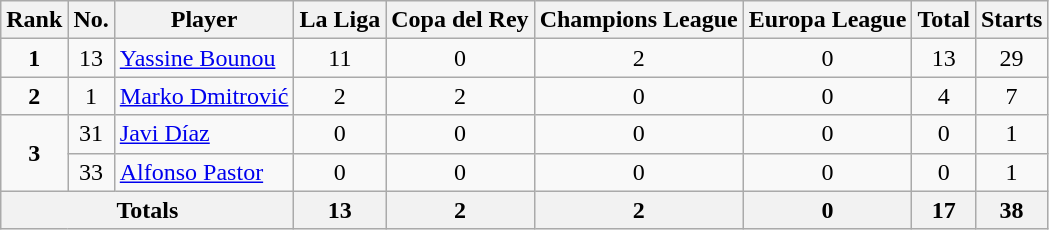<table class="wikitable" style="text-align: center;">
<tr>
<th>Rank</th>
<th>No.</th>
<th>Player</th>
<th>La Liga</th>
<th>Copa del Rey</th>
<th>Champions League</th>
<th>Europa League</th>
<th>Total</th>
<th>Starts</th>
</tr>
<tr>
<td><strong>1</strong></td>
<td>13</td>
<td align=left> <a href='#'>Yassine Bounou</a></td>
<td>11</td>
<td>0</td>
<td>2</td>
<td>0</td>
<td>13</td>
<td>29</td>
</tr>
<tr>
<td><strong>2</strong></td>
<td>1</td>
<td align=left> <a href='#'>Marko Dmitrović</a></td>
<td>2</td>
<td>2</td>
<td>0</td>
<td>0</td>
<td>4</td>
<td>7</td>
</tr>
<tr>
<td rowspan=2><strong>3</strong></td>
<td>31</td>
<td align=left> <a href='#'>Javi Díaz</a></td>
<td>0</td>
<td>0</td>
<td>0</td>
<td>0</td>
<td>0</td>
<td>1</td>
</tr>
<tr>
<td>33</td>
<td align=left> <a href='#'>Alfonso Pastor</a></td>
<td>0</td>
<td>0</td>
<td>0</td>
<td>0</td>
<td>0</td>
<td>1</td>
</tr>
<tr>
<th colspan=3><strong>Totals</strong></th>
<th><strong>13</strong></th>
<th><strong>2</strong></th>
<th><strong>2</strong></th>
<th><strong>0</strong></th>
<th><strong>17</strong></th>
<th><strong>38</strong></th>
</tr>
</table>
